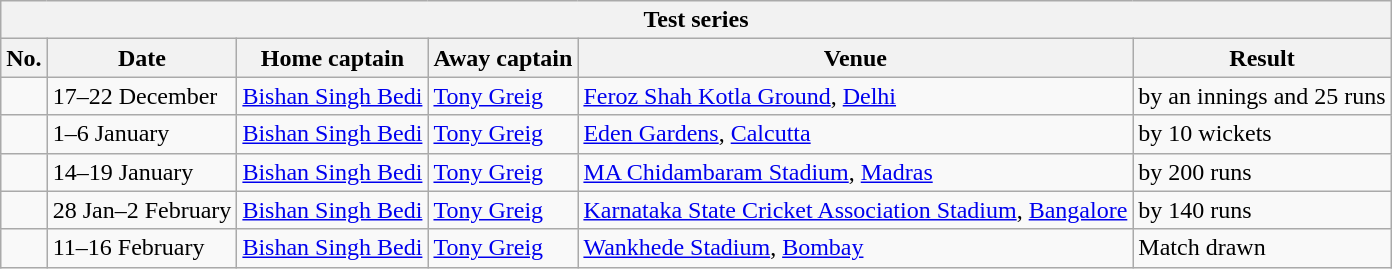<table class="wikitable">
<tr>
<th colspan="9">Test series</th>
</tr>
<tr>
<th>No.</th>
<th>Date</th>
<th>Home captain</th>
<th>Away captain</th>
<th>Venue</th>
<th>Result</th>
</tr>
<tr>
<td></td>
<td>17–22 December</td>
<td><a href='#'>Bishan Singh Bedi</a></td>
<td><a href='#'>Tony Greig</a></td>
<td><a href='#'>Feroz Shah Kotla Ground</a>, <a href='#'>Delhi</a></td>
<td> by  an innings and 25 runs</td>
</tr>
<tr>
<td></td>
<td>1–6 January</td>
<td><a href='#'>Bishan Singh Bedi</a></td>
<td><a href='#'>Tony Greig</a></td>
<td><a href='#'>Eden Gardens</a>, <a href='#'>Calcutta</a></td>
<td> by 10 wickets</td>
</tr>
<tr>
<td></td>
<td>14–19 January</td>
<td><a href='#'>Bishan Singh Bedi</a></td>
<td><a href='#'>Tony Greig</a></td>
<td><a href='#'>MA Chidambaram Stadium</a>, <a href='#'>Madras</a></td>
<td> by 200 runs</td>
</tr>
<tr>
<td></td>
<td>28 Jan–2 February</td>
<td><a href='#'>Bishan Singh Bedi</a></td>
<td><a href='#'>Tony Greig</a></td>
<td><a href='#'>Karnataka State Cricket Association Stadium</a>, <a href='#'>Bangalore</a></td>
<td> by 140 runs</td>
</tr>
<tr>
<td></td>
<td>11–16 February</td>
<td><a href='#'>Bishan Singh Bedi</a></td>
<td><a href='#'>Tony Greig</a></td>
<td><a href='#'>Wankhede Stadium</a>, <a href='#'>Bombay</a></td>
<td>Match drawn</td>
</tr>
</table>
